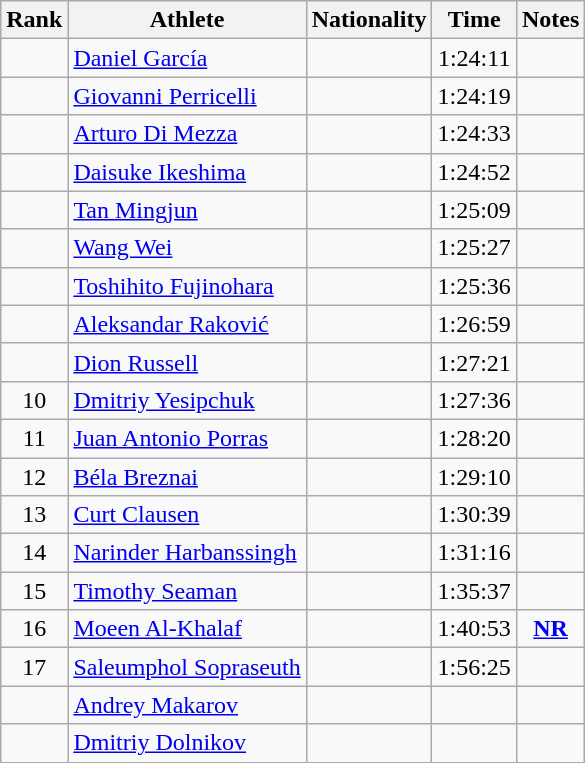<table class="wikitable sortable" style="text-align:center">
<tr>
<th>Rank</th>
<th>Athlete</th>
<th>Nationality</th>
<th>Time</th>
<th>Notes</th>
</tr>
<tr>
<td></td>
<td align=left><a href='#'>Daniel García</a></td>
<td align=left></td>
<td>1:24:11</td>
<td></td>
</tr>
<tr>
<td></td>
<td align=left><a href='#'>Giovanni Perricelli</a></td>
<td align=left></td>
<td>1:24:19</td>
<td></td>
</tr>
<tr>
<td></td>
<td align=left><a href='#'>Arturo Di Mezza</a></td>
<td align=left></td>
<td>1:24:33</td>
<td></td>
</tr>
<tr>
<td></td>
<td align=left><a href='#'>Daisuke Ikeshima</a></td>
<td align=left></td>
<td>1:24:52</td>
<td></td>
</tr>
<tr>
<td></td>
<td align=left><a href='#'>Tan Mingjun</a></td>
<td align=left></td>
<td>1:25:09</td>
<td></td>
</tr>
<tr>
<td></td>
<td align=left><a href='#'>Wang Wei</a></td>
<td align=left></td>
<td>1:25:27</td>
<td></td>
</tr>
<tr>
<td></td>
<td align=left><a href='#'>Toshihito Fujinohara</a></td>
<td align=left></td>
<td>1:25:36</td>
<td></td>
</tr>
<tr>
<td></td>
<td align=left><a href='#'>Aleksandar Raković</a></td>
<td align=left></td>
<td>1:26:59</td>
<td></td>
</tr>
<tr>
<td></td>
<td align=left><a href='#'>Dion Russell</a></td>
<td align=left></td>
<td>1:27:21</td>
<td></td>
</tr>
<tr>
<td>10</td>
<td align=left><a href='#'>Dmitriy Yesipchuk</a></td>
<td align=left></td>
<td>1:27:36</td>
<td></td>
</tr>
<tr>
<td>11</td>
<td align=left><a href='#'>Juan Antonio Porras</a></td>
<td align=left></td>
<td>1:28:20</td>
<td></td>
</tr>
<tr>
<td>12</td>
<td align=left><a href='#'>Béla Breznai</a></td>
<td align=left></td>
<td>1:29:10</td>
<td></td>
</tr>
<tr>
<td>13</td>
<td align=left><a href='#'>Curt Clausen</a></td>
<td align=left></td>
<td>1:30:39</td>
<td></td>
</tr>
<tr>
<td>14</td>
<td align=left><a href='#'>Narinder Harbanssingh</a></td>
<td align=left></td>
<td>1:31:16</td>
<td></td>
</tr>
<tr>
<td>15</td>
<td align=left><a href='#'>Timothy Seaman</a></td>
<td align=left></td>
<td>1:35:37</td>
<td></td>
</tr>
<tr>
<td>16</td>
<td align=left><a href='#'>Moeen Al-Khalaf</a></td>
<td align=left></td>
<td>1:40:53</td>
<td><strong><a href='#'>NR</a></strong></td>
</tr>
<tr>
<td>17</td>
<td align=left><a href='#'>Saleumphol Sopraseuth</a></td>
<td align=left></td>
<td>1:56:25</td>
<td></td>
</tr>
<tr>
<td></td>
<td align=left><a href='#'>Andrey Makarov</a></td>
<td align=left></td>
<td></td>
<td></td>
</tr>
<tr>
<td></td>
<td align=left><a href='#'>Dmitriy Dolnikov</a></td>
<td align=left></td>
<td></td>
<td></td>
</tr>
</table>
